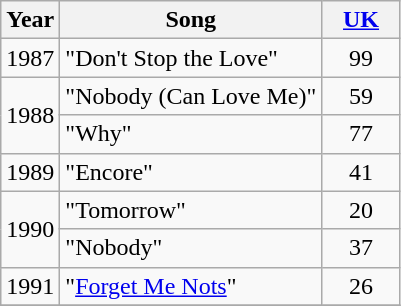<table class="wikitable">
<tr>
<th>Year</th>
<th>Song</th>
<th style="width:45px;"><a href='#'>UK</a><br></th>
</tr>
<tr>
<td rowspan="1">1987</td>
<td>"Don't Stop the Love"</td>
<td align=center>99</td>
</tr>
<tr>
<td rowspan="2">1988</td>
<td>"Nobody (Can Love Me)"</td>
<td align=center>59</td>
</tr>
<tr>
<td>"Why"</td>
<td align=center>77</td>
</tr>
<tr>
<td rowspan="1">1989</td>
<td>"Encore"</td>
<td align=center>41</td>
</tr>
<tr>
<td rowspan="2">1990</td>
<td>"Tomorrow"</td>
<td align=center>20</td>
</tr>
<tr>
<td>"Nobody"</td>
<td align=center>37</td>
</tr>
<tr>
<td rowspan="1">1991</td>
<td>"<a href='#'>Forget Me Nots</a>"</td>
<td align=center>26</td>
</tr>
<tr>
</tr>
</table>
